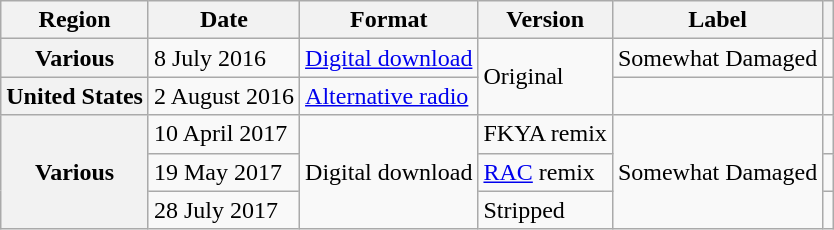<table class="wikitable plainrowheaders">
<tr>
<th scope="col">Region</th>
<th scope="col">Date</th>
<th scope="col">Format</th>
<th scope="col">Version</th>
<th scope="col">Label</th>
<th scope="col"></th>
</tr>
<tr>
<th scope="row">Various</th>
<td>8 July 2016</td>
<td><a href='#'>Digital download</a></td>
<td rowspan="2">Original</td>
<td>Somewhat Damaged</td>
<td style="text-align:center;"></td>
</tr>
<tr>
<th scope="row">United States</th>
<td>2 August 2016</td>
<td><a href='#'>Alternative radio</a></td>
<td></td>
<td style="text-align:center;"></td>
</tr>
<tr>
<th scope="row" rowspan="3">Various</th>
<td>10 April 2017</td>
<td rowspan="3">Digital download</td>
<td>FKYA remix</td>
<td rowspan="3">Somewhat Damaged</td>
<td style="text-align:center;"></td>
</tr>
<tr>
<td>19 May 2017</td>
<td><a href='#'>RAC</a> remix</td>
<td style="text-align:center;"></td>
</tr>
<tr>
<td>28 July 2017</td>
<td>Stripped</td>
<td style="text-align:center;"></td>
</tr>
</table>
